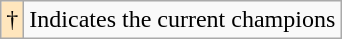<table class="wikitable">
<tr>
<td style="background-color:#FFE6BD">†</td>
<td>Indicates the current champions</td>
</tr>
</table>
